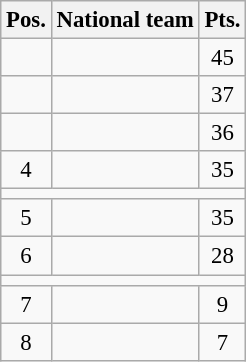<table class=wikitable style="font-size: 95%">
<tr>
<th>Pos.</th>
<th>National team</th>
<th>Pts.</th>
</tr>
<tr align=center>
<td></td>
<td align=left></td>
<td>45</td>
</tr>
<tr align=center>
<td></td>
<td align=left></td>
<td>37</td>
</tr>
<tr align=center>
<td></td>
<td align=left></td>
<td>36</td>
</tr>
<tr align=center>
<td>4</td>
<td align=left></td>
<td>35</td>
</tr>
<tr>
<td colspan=3 ></td>
</tr>
<tr align=center>
<td>5</td>
<td align=left></td>
<td>35</td>
</tr>
<tr align=center>
<td>6</td>
<td align=left></td>
<td>28</td>
</tr>
<tr>
<td colspan=3 ></td>
</tr>
<tr align=center>
<td>7</td>
<td align=left></td>
<td>9</td>
</tr>
<tr align=center>
<td>8</td>
<td align=left></td>
<td>7</td>
</tr>
</table>
